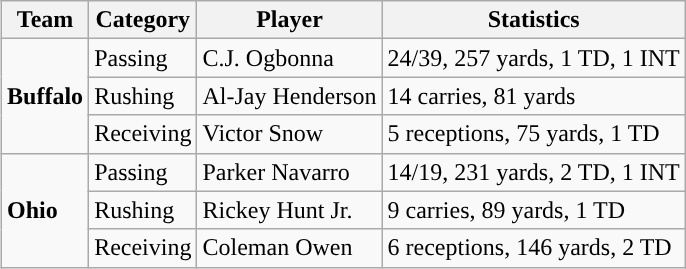<table class="wikitable" style="float: right;">
<tr>
<th>Team</th>
<th>Category</th>
<th>Player</th>
<th>Statistics</th>
</tr>
<tr>
<td rowspan=3><strong>Buffalo</strong></td>
<td>Passing</td>
<td>C.J. Ogbonna</td>
<td>24/39, 257 yards, 1 TD, 1 INT</td>
</tr>
<tr>
<td>Rushing</td>
<td>Al-Jay Henderson</td>
<td>14 carries, 81 yards</td>
</tr>
<tr>
<td>Receiving</td>
<td>Victor Snow</td>
<td>5 receptions, 75 yards, 1 TD</td>
</tr>
<tr>
<td rowspan=3><strong>Ohio</strong></td>
<td>Passing</td>
<td>Parker Navarro</td>
<td>14/19, 231 yards, 2 TD, 1 INT</td>
</tr>
<tr>
<td>Rushing</td>
<td>Rickey Hunt Jr.</td>
<td>9 carries, 89 yards, 1 TD</td>
</tr>
<tr>
<td>Receiving</td>
<td>Coleman Owen</td>
<td>6 receptions, 146 yards, 2 TD</td>
</tr>
</table>
